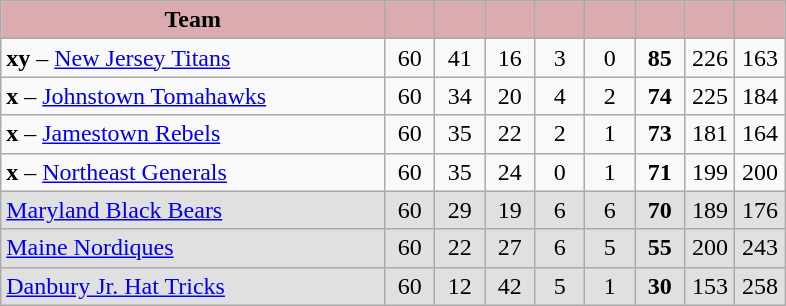<table class="wikitable" style="text-align:center">
<tr>
<th style="background:#dbabb0; width:46%;">Team</th>
<th style="background:#dbabb0; width:6%;"></th>
<th style="background:#dbabb0; width:6%;"></th>
<th style="background:#dbabb0; width:6%;"></th>
<th style="background:#dbabb0; width:6%;"></th>
<th style="background:#dbabb0; width:6%;"></th>
<th style="background:#dbabb0; width:6%;"></th>
<th style="background:#dbabb0; width:6%;"></th>
<th style="background:#dbabb0; width:6%;"></th>
</tr>
<tr>
<td align=left><strong>xy</strong> – <a href='#'>New Jersey Titans</a></td>
<td>60</td>
<td>41</td>
<td>16</td>
<td>3</td>
<td>0</td>
<td><strong>85</strong></td>
<td>226</td>
<td>163</td>
</tr>
<tr>
<td align=left><strong>x</strong> – <a href='#'>Johnstown Tomahawks</a></td>
<td>60</td>
<td>34</td>
<td>20</td>
<td>4</td>
<td>2</td>
<td><strong>74</strong></td>
<td>225</td>
<td>184</td>
</tr>
<tr>
<td align=left><strong>x</strong> – <a href='#'>Jamestown Rebels</a></td>
<td>60</td>
<td>35</td>
<td>22</td>
<td>2</td>
<td>1</td>
<td><strong>73</strong></td>
<td>181</td>
<td>164</td>
</tr>
<tr>
<td align=left><strong>x</strong> – <a href='#'>Northeast Generals</a></td>
<td>60</td>
<td>35</td>
<td>24</td>
<td>0</td>
<td>1</td>
<td><strong>71</strong></td>
<td>199</td>
<td>200</td>
</tr>
<tr bgcolor=e0e0e0>
<td align=left><a href='#'>Maryland Black Bears</a></td>
<td>60</td>
<td>29</td>
<td>19</td>
<td>6</td>
<td>6</td>
<td><strong>70</strong></td>
<td>189</td>
<td>176</td>
</tr>
<tr bgcolor=e0e0e0>
<td align=left><a href='#'>Maine Nordiques</a></td>
<td>60</td>
<td>22</td>
<td>27</td>
<td>6</td>
<td>5</td>
<td><strong>55</strong></td>
<td>200</td>
<td>243</td>
</tr>
<tr bgcolor=e0e0e0>
<td align=left><a href='#'>Danbury Jr. Hat Tricks</a></td>
<td>60</td>
<td>12</td>
<td>42</td>
<td>5</td>
<td>1</td>
<td><strong>30</strong></td>
<td>153</td>
<td>258</td>
</tr>
</table>
